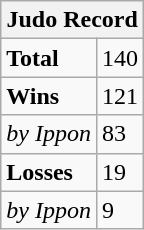<table class="wikitable">
<tr>
<th colspan="2">Judo Record</th>
</tr>
<tr>
<td><strong>Total</strong></td>
<td>140</td>
</tr>
<tr>
<td><strong>Wins</strong></td>
<td>121</td>
</tr>
<tr>
<td><em>by Ippon</em></td>
<td>83</td>
</tr>
<tr>
<td><strong>Losses</strong></td>
<td>19</td>
</tr>
<tr>
<td><em>by Ippon</em></td>
<td>9</td>
</tr>
</table>
